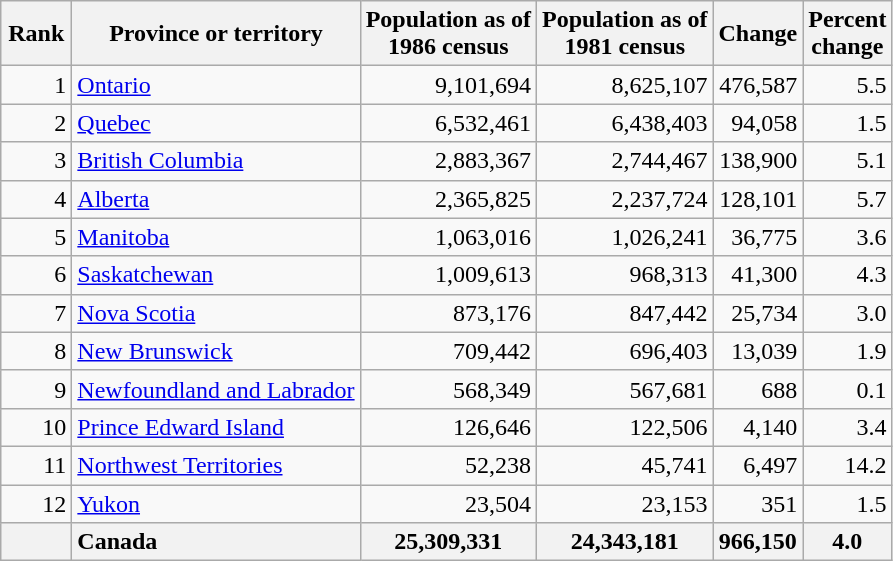<table class="wikitable sortable" style="text-align: right;">
<tr>
<th style="width:40px" style="text-align: center;">Rank</th>
<th style="text-align: center;">Province or territory</th>
<th style="text-align: center;" data-sort-type="number">Population as of<br>1986 census</th>
<th style="text-align: center;" data-sort-type="number">Population as of<br>1981 census</th>
<th style="text-align: center;" data-sort-type="number">Change</th>
<th style="text-align: center;" data-sort-type="number">Percent<br>change</th>
</tr>
<tr>
<td>1</td>
<td style="text-align: left;"><a href='#'>Ontario</a></td>
<td>9,101,694</td>
<td>8,625,107</td>
<td>476,587 </td>
<td>5.5 </td>
</tr>
<tr>
<td>2</td>
<td style="text-align: left;"><a href='#'>Quebec</a></td>
<td>6,532,461</td>
<td>6,438,403</td>
<td>94,058 </td>
<td>1.5 </td>
</tr>
<tr>
<td>3</td>
<td style="text-align: left;"><a href='#'>British Columbia</a></td>
<td>2,883,367</td>
<td>2,744,467</td>
<td>138,900 </td>
<td>5.1 </td>
</tr>
<tr>
<td>4</td>
<td style="text-align: left;"><a href='#'>Alberta</a></td>
<td>2,365,825</td>
<td>2,237,724</td>
<td>128,101 </td>
<td>5.7 </td>
</tr>
<tr>
<td>5</td>
<td style="text-align: left;"><a href='#'>Manitoba</a></td>
<td>1,063,016</td>
<td>1,026,241</td>
<td>36,775 </td>
<td>3.6 </td>
</tr>
<tr>
<td>6</td>
<td style="text-align: left;"><a href='#'>Saskatchewan</a></td>
<td>1,009,613</td>
<td>968,313</td>
<td>41,300 </td>
<td>4.3 </td>
</tr>
<tr>
<td>7</td>
<td style="text-align: left;"><a href='#'>Nova Scotia</a></td>
<td>873,176</td>
<td>847,442</td>
<td>25,734 </td>
<td>3.0 </td>
</tr>
<tr>
<td>8</td>
<td style="text-align: left;"><a href='#'>New Brunswick</a></td>
<td>709,442</td>
<td>696,403</td>
<td>13,039 </td>
<td>1.9 </td>
</tr>
<tr>
<td>9</td>
<td style="text-align: left;"><a href='#'>Newfoundland and Labrador</a></td>
<td>568,349</td>
<td>567,681</td>
<td>688 </td>
<td>0.1 </td>
</tr>
<tr>
<td>10</td>
<td style="text-align: left;"><a href='#'>Prince Edward Island</a></td>
<td>126,646</td>
<td>122,506</td>
<td>4,140 </td>
<td>3.4 </td>
</tr>
<tr>
<td>11</td>
<td style="text-align: left;"><a href='#'>Northwest Territories</a></td>
<td>52,238</td>
<td>45,741</td>
<td>6,497 </td>
<td>14.2 </td>
</tr>
<tr>
<td>12</td>
<td style="text-align: left;"><a href='#'>Yukon</a></td>
<td>23,504</td>
<td>23,153</td>
<td>351 </td>
<td>1.5 </td>
</tr>
<tr>
<th></th>
<th style="text-align: left;">Canada</th>
<th>25,309,331</th>
<th>24,343,181</th>
<th>966,150 </th>
<th>4.0 </th>
</tr>
</table>
